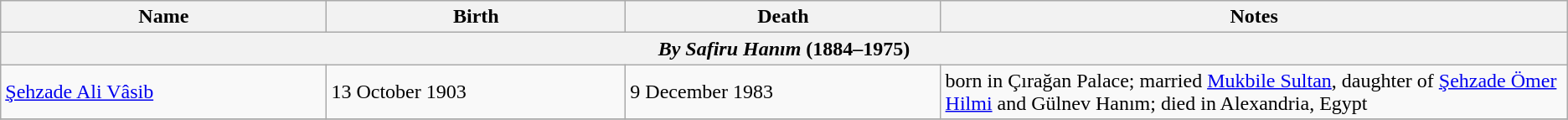<table class="wikitable">
<tr>
<th>Name</th>
<th>Birth</th>
<th>Death</th>
<th style="width:40%;">Notes</th>
</tr>
<tr>
<th colspan="4"><strong><em>By Safiru Hanım</em></strong> (1884–1975)</th>
</tr>
<tr>
<td><a href='#'>Şehzade Ali Vâsib</a></td>
<td>13 October 1903</td>
<td>9 December 1983</td>
<td>born in Çırağan Palace; married <a href='#'>Mukbile Sultan</a>, daughter of <a href='#'>Şehzade Ömer Hilmi</a> and Gülnev Hanım; died in Alexandria, Egypt</td>
</tr>
<tr>
</tr>
</table>
